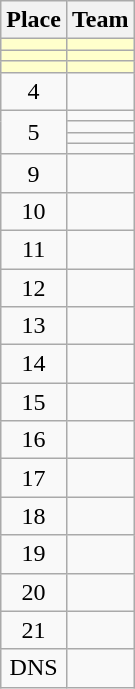<table class="wikitable">
<tr>
<th>Place</th>
<th>Team</th>
</tr>
<tr bgcolor=#ffffcc>
<td align=center></td>
<td></td>
</tr>
<tr bgcolor=#ffffcc>
<td align=center></td>
<td></td>
</tr>
<tr bgcolor=#ffffcc>
<td align=center></td>
<td></td>
</tr>
<tr>
<td align=center>4</td>
<td></td>
</tr>
<tr>
<td align=center rowspan="4">5</td>
<td></td>
</tr>
<tr>
<td></td>
</tr>
<tr>
<td></td>
</tr>
<tr>
<td></td>
</tr>
<tr>
<td align=center>9</td>
<td></td>
</tr>
<tr>
<td align=center>10</td>
<td></td>
</tr>
<tr>
<td align=center>11</td>
<td></td>
</tr>
<tr>
<td align=center>12</td>
<td></td>
</tr>
<tr>
<td align=center>13</td>
<td></td>
</tr>
<tr>
<td align=center>14</td>
<td></td>
</tr>
<tr>
<td align=center>15</td>
<td></td>
</tr>
<tr>
<td align=center>16</td>
<td></td>
</tr>
<tr>
<td align=center>17</td>
<td></td>
</tr>
<tr>
<td align=center>18</td>
<td></td>
</tr>
<tr>
<td align=center>19</td>
<td></td>
</tr>
<tr>
<td align=center>20</td>
<td></td>
</tr>
<tr>
<td align=center>21</td>
<td></td>
</tr>
<tr>
<td align=center>DNS</td>
<td></td>
</tr>
</table>
